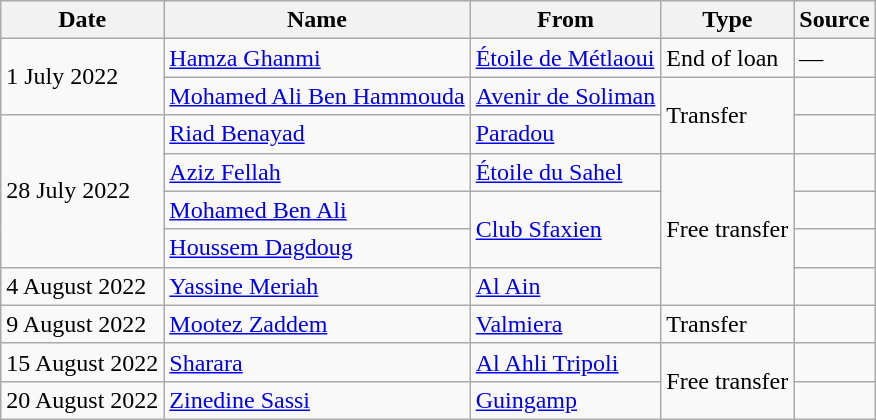<table class="wikitable">
<tr>
<th>Date</th>
<th>Name</th>
<th>From</th>
<th>Type</th>
<th>Source</th>
</tr>
<tr>
<td rowspan=2>1 July 2022</td>
<td> <a href='#'>Hamza Ghanmi</a></td>
<td> <a href='#'>Étoile de Métlaoui</a></td>
<td>End of loan</td>
<td>—</td>
</tr>
<tr>
<td> <a href='#'>Mohamed Ali Ben Hammouda</a></td>
<td> <a href='#'>Avenir de Soliman</a></td>
<td rowspan=2>Transfer</td>
<td></td>
</tr>
<tr>
<td rowspan=4>28 July 2022</td>
<td> <a href='#'>Riad Benayad</a></td>
<td> <a href='#'>Paradou</a></td>
<td></td>
</tr>
<tr>
<td> <a href='#'>Aziz Fellah</a></td>
<td> <a href='#'>Étoile du Sahel</a></td>
<td rowspan=4>Free transfer</td>
<td></td>
</tr>
<tr>
<td> <a href='#'>Mohamed Ben Ali</a></td>
<td rowspan=2> <a href='#'>Club Sfaxien</a></td>
<td></td>
</tr>
<tr>
<td> <a href='#'>Houssem Dagdoug</a></td>
<td></td>
</tr>
<tr>
<td>4 August 2022</td>
<td> <a href='#'>Yassine Meriah</a></td>
<td> <a href='#'>Al Ain</a></td>
<td></td>
</tr>
<tr>
<td>9 August 2022</td>
<td> <a href='#'>Mootez Zaddem</a></td>
<td> <a href='#'>Valmiera</a></td>
<td>Transfer</td>
<td></td>
</tr>
<tr>
<td>15 August 2022</td>
<td> <a href='#'>Sharara</a></td>
<td> <a href='#'>Al Ahli Tripoli</a></td>
<td rowspan=2>Free transfer</td>
<td></td>
</tr>
<tr>
<td>20 August 2022</td>
<td> <a href='#'>Zinedine Sassi</a></td>
<td> <a href='#'>Guingamp</a></td>
<td></td>
</tr>
</table>
